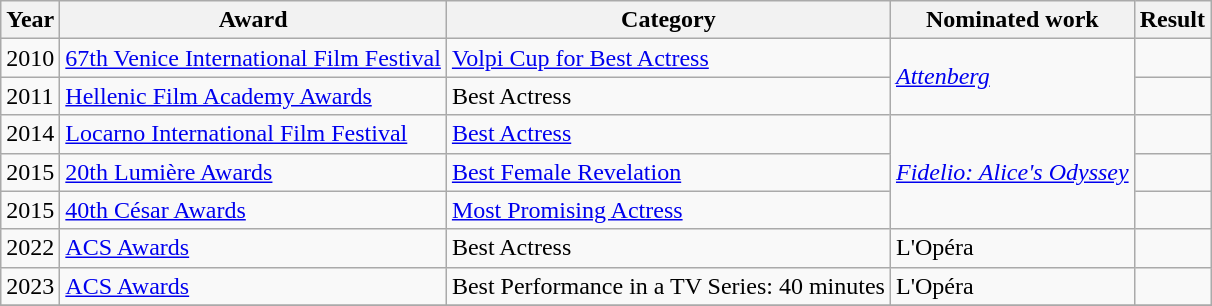<table class="wikitable sortable">
<tr>
<th>Year</th>
<th>Award</th>
<th>Category</th>
<th>Nominated work</th>
<th>Result</th>
</tr>
<tr>
<td>2010</td>
<td><a href='#'>67th Venice International Film Festival</a></td>
<td><a href='#'>Volpi Cup for Best Actress</a></td>
<td rowspan=2><em><a href='#'>Attenberg</a></em></td>
<td></td>
</tr>
<tr>
<td>2011</td>
<td><a href='#'>Hellenic Film Academy Awards</a></td>
<td>Best Actress</td>
<td></td>
</tr>
<tr>
<td>2014</td>
<td><a href='#'>Locarno International Film Festival</a></td>
<td><a href='#'>Best Actress</a></td>
<td rowspan=3><em><a href='#'>Fidelio: Alice's Odyssey</a></em></td>
<td></td>
</tr>
<tr>
<td>2015</td>
<td><a href='#'>20th Lumière Awards</a></td>
<td><a href='#'>Best Female Revelation</a></td>
<td></td>
</tr>
<tr>
<td>2015</td>
<td><a href='#'>40th César Awards</a></td>
<td><a href='#'>Most Promising Actress</a></td>
<td></td>
</tr>
<tr>
<td>2022</td>
<td><a href='#'>ACS Awards</a></td>
<td>Best Actress</td>
<td>L'Opéra</td>
<td></td>
</tr>
<tr>
<td>2023</td>
<td><a href='#'>ACS Awards</a></td>
<td>Best Performance in a TV Series: 40 minutes</td>
<td>L'Opéra</td>
<td></td>
</tr>
<tr>
</tr>
</table>
